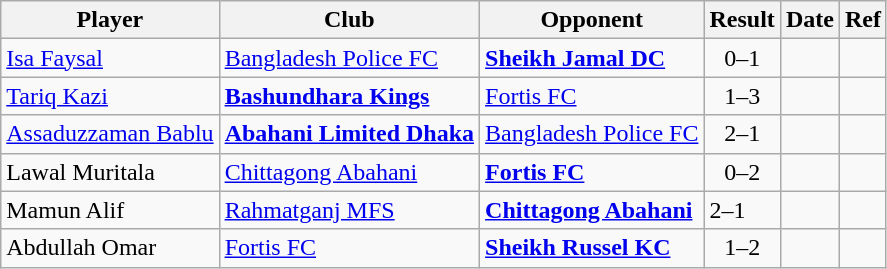<table class="wikitable">
<tr>
<th>Player</th>
<th>Club</th>
<th>Opponent</th>
<th style="text-align:center">Result</th>
<th>Date</th>
<th>Ref</th>
</tr>
<tr>
<td> <a href='#'>Isa Faysal</a></td>
<td><a href='#'>Bangladesh Police FC</a></td>
<td><strong><a href='#'>Sheikh Jamal DC</a></strong></td>
<td align="center">0–1</td>
<td></td>
<td></td>
</tr>
<tr>
<td> <a href='#'>Tariq Kazi</a></td>
<td><strong><a href='#'>Bashundhara Kings</a></strong></td>
<td><a href='#'>Fortis FC</a></td>
<td align="center">1–3</td>
<td></td>
<td></td>
</tr>
<tr>
<td> <a href='#'>Assaduzzaman Bablu</a></td>
<td><strong><a href='#'>Abahani Limited Dhaka</a></strong></td>
<td><a href='#'>Bangladesh Police FC</a></td>
<td align="center">2–1</td>
<td></td>
<td></td>
</tr>
<tr>
<td> Lawal Muritala</td>
<td><a href='#'>Chittagong Abahani</a></td>
<td><strong><a href='#'>Fortis FC</a></strong></td>
<td align="center">0–2</td>
<td></td>
<td></td>
</tr>
<tr>
<td> Mamun Alif</td>
<td><a href='#'>Rahmatganj MFS</a></td>
<td><strong><a href='#'>Chittagong Abahani</a></strong></td>
<td>2–1</td>
<td></td>
<td></td>
</tr>
<tr>
<td> Abdullah Omar</td>
<td><a href='#'>Fortis FC</a></td>
<td><strong><a href='#'>Sheikh Russel KC</a></strong></td>
<td align="center">1–2</td>
<td></td>
<td></td>
</tr>
</table>
